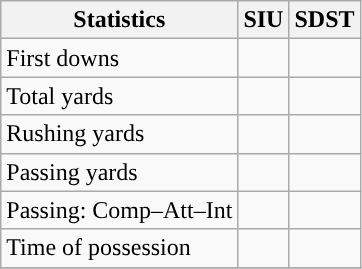<table class="wikitable" style="float: left;">
<tr>
<th>Statistics</th>
<th>SIU</th>
<th>SDST</th>
</tr>
<tr>
<td>First downs</td>
<td></td>
<td></td>
</tr>
<tr>
<td>Total yards</td>
<td></td>
<td></td>
</tr>
<tr>
<td>Rushing yards</td>
<td></td>
<td></td>
</tr>
<tr>
<td>Passing yards</td>
<td></td>
<td></td>
</tr>
<tr>
<td>Passing: Comp–Att–Int</td>
<td></td>
<td></td>
</tr>
<tr>
<td>Time of possession</td>
<td></td>
<td></td>
</tr>
<tr>
</tr>
</table>
